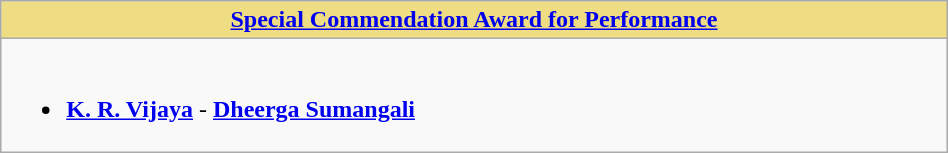<table class="wikitable" width=50% |>
<tr>
<th !  style="background:#eedd82; text-align:center; width:50%;"><a href='#'>Special Commendation Award for Performance</a></th>
</tr>
<tr>
<td valign="top"><br><ul><li><strong><a href='#'>K. R. Vijaya</a></strong> - <strong><a href='#'>Dheerga Sumangali</a></strong></li></ul></td>
</tr>
</table>
